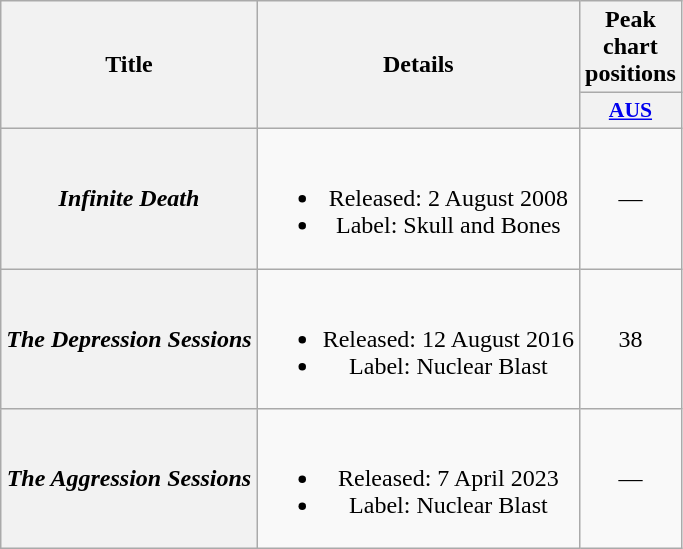<table class="wikitable plainrowheaders" style="text-align:center;">
<tr>
<th rowspan="2">Title</th>
<th rowspan="2">Details</th>
<th>Peak chart positions</th>
</tr>
<tr>
<th style="width:3em;font-size:90%;"><a href='#'>AUS</a><br></th>
</tr>
<tr>
<th scope="row"><em>Infinite Death</em></th>
<td><br><ul><li>Released: 2 August 2008</li><li>Label: Skull and Bones</li></ul></td>
<td>—</td>
</tr>
<tr>
<th scope="row"><em>The Depression Sessions</em><br></th>
<td><br><ul><li>Released: 12 August 2016</li><li>Label: Nuclear Blast</li></ul></td>
<td>38</td>
</tr>
<tr>
<th scope="row"><em>The Aggression Sessions</em><br></th>
<td><br><ul><li>Released: 7 April 2023</li><li>Label: Nuclear Blast</li></ul></td>
<td>—</td>
</tr>
</table>
